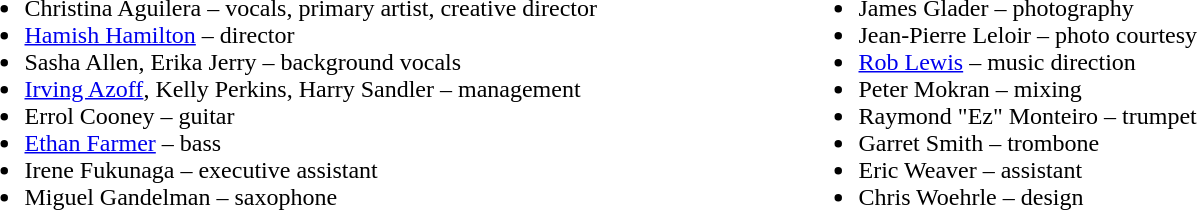<table width="72%">
<tr>
<td><br><ul><li>Christina Aguilera – vocals, primary artist, creative director</li><li><a href='#'>Hamish Hamilton</a> – director</li><li>Sasha Allen, Erika Jerry – background vocals</li><li><a href='#'>Irving Azoff</a>, Kelly Perkins, Harry Sandler – management</li><li>Errol Cooney – guitar</li><li><a href='#'>Ethan Farmer</a> – bass</li><li>Irene Fukunaga – executive assistant</li><li>Miguel Gandelman – saxophone</li></ul></td>
<td><br><ul><li>James Glader – photography</li><li>Jean-Pierre Leloir – photo courtesy</li><li><a href='#'>Rob Lewis</a> – music direction</li><li>Peter Mokran – mixing</li><li>Raymond "Ez" Monteiro – trumpet</li><li>Garret Smith – trombone</li><li>Eric Weaver – assistant</li><li>Chris Woehrle – design</li></ul></td>
</tr>
</table>
